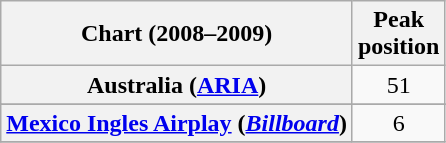<table class="wikitable sortable plainrowheaders">
<tr>
<th>Chart (2008–2009)</th>
<th>Peak<br>position</th>
</tr>
<tr>
<th scope="row">Australia (<a href='#'>ARIA</a>)</th>
<td style="text-align:center;">51</td>
</tr>
<tr>
</tr>
<tr>
</tr>
<tr>
<th scope="row"><a href='#'>Mexico Ingles Airplay</a> (<a href='#'><em>Billboard</em></a>)</th>
<td align="center">6</td>
</tr>
<tr>
</tr>
</table>
